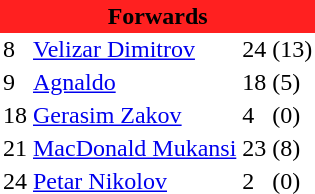<table class="toccolours" border="0" cellpadding="2" cellspacing="0" align="left" style="margin:0.5em;">
<tr>
<th colspan="4" align="center" bgcolor="#FF2020"><span>Forwards</span></th>
</tr>
<tr>
<td>8</td>
<td> <a href='#'>Velizar Dimitrov</a></td>
<td>24</td>
<td>(13)</td>
</tr>
<tr>
<td>9</td>
<td> <a href='#'>Agnaldo</a></td>
<td>18</td>
<td>(5)</td>
</tr>
<tr>
<td>18</td>
<td> <a href='#'>Gerasim Zakov</a></td>
<td>4</td>
<td>(0)</td>
</tr>
<tr>
<td>21</td>
<td> <a href='#'>MacDonald Mukansi</a></td>
<td>23</td>
<td>(8)</td>
</tr>
<tr>
<td>24</td>
<td> <a href='#'>Petar Nikolov</a></td>
<td>2</td>
<td>(0)</td>
</tr>
<tr>
</tr>
</table>
